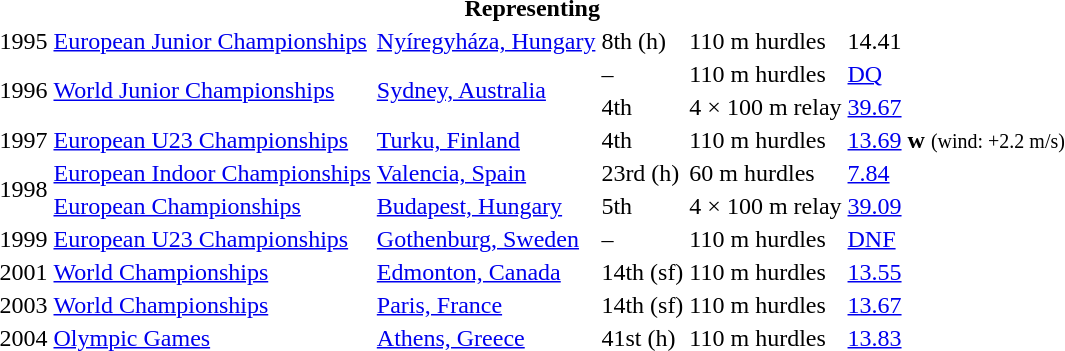<table>
<tr>
<th colspan="6">Representing </th>
</tr>
<tr>
<td>1995</td>
<td><a href='#'>European Junior Championships</a></td>
<td><a href='#'>Nyíregyháza, Hungary</a></td>
<td>8th (h)</td>
<td>110 m hurdles</td>
<td>14.41</td>
</tr>
<tr>
<td rowspan=2>1996</td>
<td rowspan=2><a href='#'>World Junior Championships</a></td>
<td rowspan=2><a href='#'>Sydney, Australia</a></td>
<td>–</td>
<td>110 m hurdles</td>
<td><a href='#'>DQ</a></td>
</tr>
<tr>
<td>4th</td>
<td>4 × 100 m relay</td>
<td><a href='#'>39.67</a></td>
</tr>
<tr>
<td>1997</td>
<td><a href='#'>European U23 Championships</a></td>
<td><a href='#'>Turku, Finland</a></td>
<td>4th</td>
<td>110 m hurdles</td>
<td><a href='#'>13.69</a> <strong>w</strong> <small>(wind: +2.2 m/s)</small></td>
</tr>
<tr>
<td rowspan=2>1998</td>
<td><a href='#'>European Indoor Championships</a></td>
<td><a href='#'>Valencia, Spain</a></td>
<td>23rd (h)</td>
<td>60 m hurdles</td>
<td><a href='#'>7.84</a></td>
</tr>
<tr>
<td><a href='#'>European Championships</a></td>
<td><a href='#'>Budapest, Hungary</a></td>
<td>5th</td>
<td>4 × 100 m relay</td>
<td><a href='#'>39.09</a></td>
</tr>
<tr>
<td>1999</td>
<td><a href='#'>European U23 Championships</a></td>
<td><a href='#'>Gothenburg, Sweden</a></td>
<td>–</td>
<td>110 m hurdles</td>
<td><a href='#'>DNF</a></td>
</tr>
<tr>
<td>2001</td>
<td><a href='#'>World Championships</a></td>
<td><a href='#'>Edmonton, Canada</a></td>
<td>14th (sf)</td>
<td>110 m hurdles</td>
<td><a href='#'>13.55</a></td>
</tr>
<tr>
<td>2003</td>
<td><a href='#'>World Championships</a></td>
<td><a href='#'>Paris, France</a></td>
<td>14th (sf)</td>
<td>110 m hurdles</td>
<td><a href='#'>13.67</a></td>
</tr>
<tr>
<td>2004</td>
<td><a href='#'>Olympic Games</a></td>
<td><a href='#'>Athens, Greece</a></td>
<td>41st (h)</td>
<td>110 m hurdles</td>
<td><a href='#'>13.83</a></td>
</tr>
</table>
